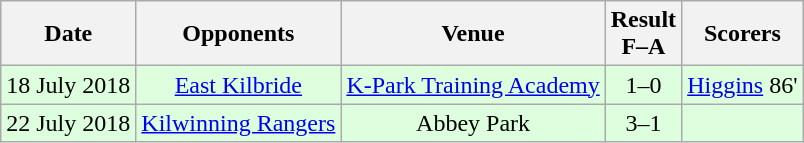<table class="wikitable" style="text-align:center">
<tr>
<th>Date</th>
<th>Opponents</th>
<th>Venue</th>
<th>Result<br>F–A</th>
<th>Scorers</th>
</tr>
<tr bgcolor=#ddffdd>
<td>18 July 2018</td>
<td><a href='#'>East Kilbride</a></td>
<td><a href='#'>K-Park Training Academy</a></td>
<td>1–0</td>
<td><a href='#'>Higgins</a> 86'</td>
</tr>
<tr bgcolor=#ddffdd>
<td>22 July 2018</td>
<td><a href='#'>Kilwinning Rangers</a></td>
<td>Abbey Park</td>
<td>3–1</td>
<td></td>
</tr>
</table>
